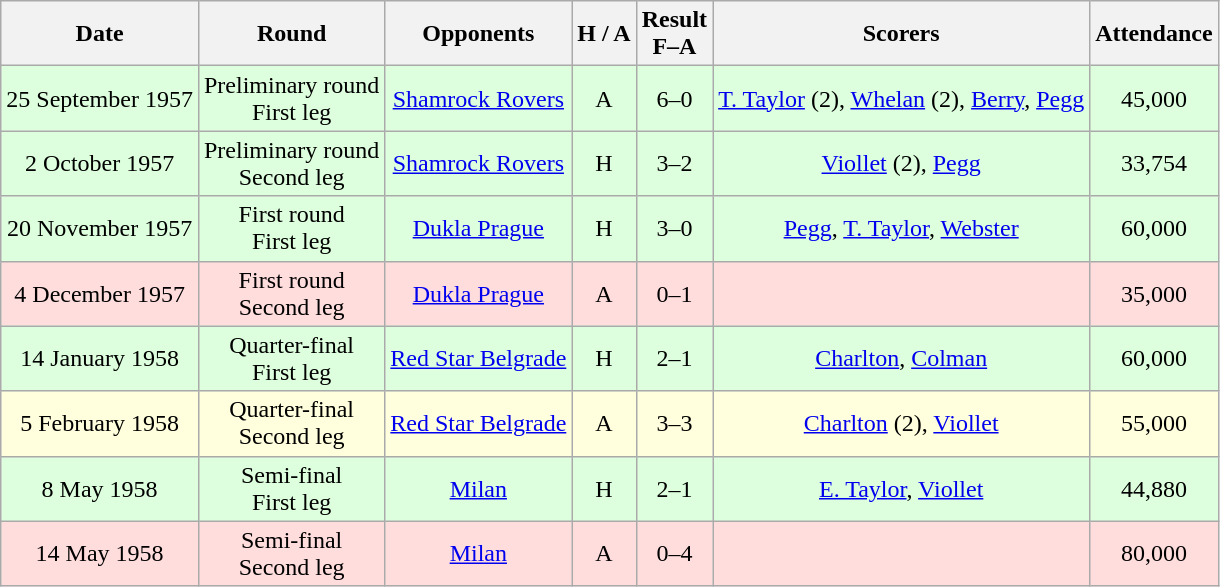<table class="wikitable" style="text-align:center">
<tr>
<th>Date</th>
<th>Round</th>
<th>Opponents</th>
<th>H / A</th>
<th>Result<br>F–A</th>
<th>Scorers</th>
<th>Attendance</th>
</tr>
<tr bgcolor="#ddffdd">
<td>25 September 1957</td>
<td>Preliminary round<br>First leg</td>
<td><a href='#'>Shamrock Rovers</a></td>
<td>A</td>
<td>6–0</td>
<td><a href='#'>T. Taylor</a> (2), <a href='#'>Whelan</a> (2), <a href='#'>Berry</a>, <a href='#'>Pegg</a></td>
<td>45,000</td>
</tr>
<tr bgcolor="#ddffdd">
<td>2 October 1957</td>
<td>Preliminary round<br>Second leg</td>
<td><a href='#'>Shamrock Rovers</a></td>
<td>H</td>
<td>3–2</td>
<td><a href='#'>Viollet</a> (2), <a href='#'>Pegg</a></td>
<td>33,754</td>
</tr>
<tr bgcolor="#ddffdd">
<td>20 November 1957</td>
<td>First round<br>First leg</td>
<td><a href='#'>Dukla Prague</a></td>
<td>H</td>
<td>3–0</td>
<td><a href='#'>Pegg</a>, <a href='#'>T. Taylor</a>, <a href='#'>Webster</a></td>
<td>60,000</td>
</tr>
<tr bgcolor="#ffdddd">
<td>4 December 1957</td>
<td>First round<br>Second leg</td>
<td><a href='#'>Dukla Prague</a></td>
<td>A</td>
<td>0–1</td>
<td></td>
<td>35,000</td>
</tr>
<tr bgcolor="#ddffdd">
<td>14 January 1958</td>
<td>Quarter-final<br>First leg</td>
<td><a href='#'>Red Star Belgrade</a></td>
<td>H</td>
<td>2–1</td>
<td><a href='#'>Charlton</a>, <a href='#'>Colman</a></td>
<td>60,000</td>
</tr>
<tr bgcolor="#ffffdd">
<td>5 February 1958</td>
<td>Quarter-final<br>Second leg</td>
<td><a href='#'>Red Star Belgrade</a></td>
<td>A</td>
<td>3–3</td>
<td><a href='#'>Charlton</a> (2), <a href='#'>Viollet</a></td>
<td>55,000</td>
</tr>
<tr bgcolor="#ddffdd">
<td>8 May 1958</td>
<td>Semi-final<br>First leg</td>
<td><a href='#'>Milan</a></td>
<td>H</td>
<td>2–1</td>
<td><a href='#'>E. Taylor</a>, <a href='#'>Viollet</a></td>
<td>44,880</td>
</tr>
<tr bgcolor="#ffdddd">
<td>14 May 1958</td>
<td>Semi-final<br>Second leg</td>
<td><a href='#'>Milan</a></td>
<td>A</td>
<td>0–4</td>
<td></td>
<td>80,000</td>
</tr>
</table>
